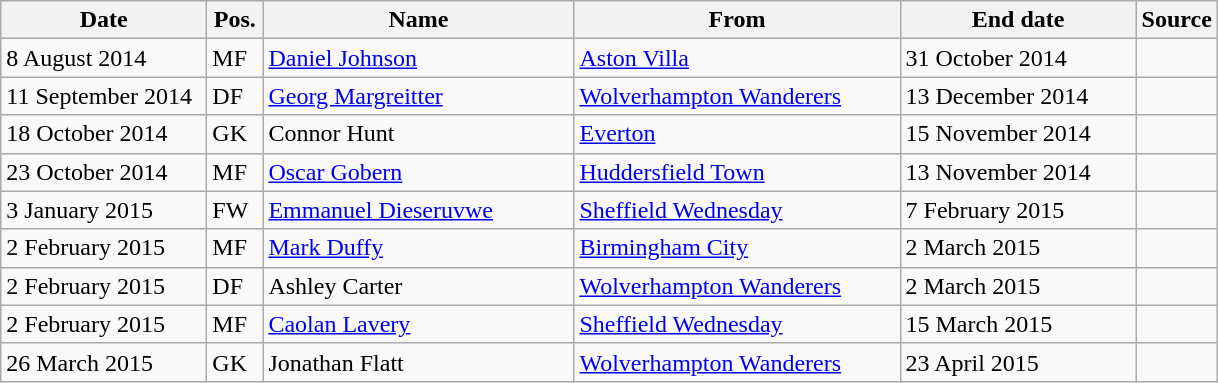<table class="wikitable">
<tr>
<th width= 130>Date</th>
<th width= 30>Pos.</th>
<th width= 200>Name</th>
<th width= 210>From</th>
<th width= 150>End date</th>
<th width= 30>Source</th>
</tr>
<tr>
<td>8 August 2014</td>
<td>MF</td>
<td> <a href='#'>Daniel Johnson</a></td>
<td> <a href='#'>Aston Villa</a></td>
<td>31 October 2014</td>
<td></td>
</tr>
<tr>
<td>11 September 2014</td>
<td>DF</td>
<td> <a href='#'>Georg Margreitter</a></td>
<td> <a href='#'>Wolverhampton Wanderers</a></td>
<td>13 December 2014</td>
<td></td>
</tr>
<tr>
<td>18 October 2014</td>
<td>GK</td>
<td> Connor Hunt</td>
<td> <a href='#'>Everton</a></td>
<td>15 November 2014</td>
<td></td>
</tr>
<tr>
<td>23 October 2014</td>
<td>MF</td>
<td> <a href='#'>Oscar Gobern</a></td>
<td> <a href='#'>Huddersfield Town</a></td>
<td>13 November 2014</td>
<td></td>
</tr>
<tr>
<td>3 January 2015</td>
<td>FW</td>
<td> <a href='#'>Emmanuel Dieseruvwe</a></td>
<td> <a href='#'>Sheffield Wednesday</a></td>
<td>7 February 2015</td>
<td></td>
</tr>
<tr>
<td>2 February 2015</td>
<td>MF</td>
<td> <a href='#'>Mark Duffy</a></td>
<td> <a href='#'>Birmingham City</a></td>
<td>2 March 2015</td>
<td></td>
</tr>
<tr>
<td>2 February 2015</td>
<td>DF</td>
<td> Ashley Carter</td>
<td> <a href='#'>Wolverhampton Wanderers</a></td>
<td>2 March 2015</td>
<td></td>
</tr>
<tr>
<td>2 February 2015</td>
<td>MF</td>
<td> <a href='#'>Caolan Lavery</a></td>
<td> <a href='#'>Sheffield Wednesday</a></td>
<td>15 March 2015</td>
<td></td>
</tr>
<tr>
<td>26 March 2015</td>
<td>GK</td>
<td> Jonathan Flatt</td>
<td> <a href='#'>Wolverhampton Wanderers</a></td>
<td>23 April 2015</td>
<td></td>
</tr>
</table>
